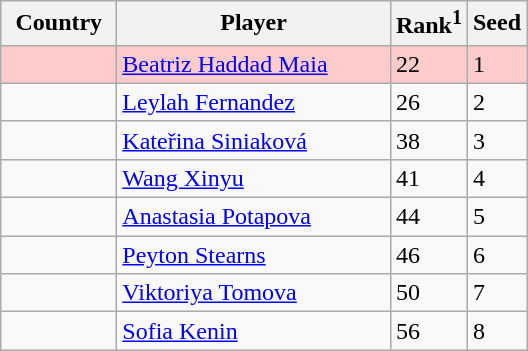<table class="wikitable">
<tr>
<th width="70">Country</th>
<th width="175">Player</th>
<th>Rank<sup>1</sup></th>
<th>Seed</th>
</tr>
<tr bgcolor=#fcc>
<td></td>
<td><a href='#'>Beatriz Haddad Maia</a></td>
<td>22</td>
<td>1</td>
</tr>
<tr>
<td></td>
<td><a href='#'>Leylah Fernandez</a></td>
<td>26</td>
<td>2</td>
</tr>
<tr>
<td></td>
<td><a href='#'>Kateřina Siniaková</a></td>
<td>38</td>
<td>3</td>
</tr>
<tr>
<td></td>
<td><a href='#'>Wang Xinyu</a></td>
<td>41</td>
<td>4</td>
</tr>
<tr>
<td></td>
<td><a href='#'>Anastasia Potapova</a></td>
<td>44</td>
<td>5</td>
</tr>
<tr>
<td></td>
<td><a href='#'>Peyton Stearns</a></td>
<td>46</td>
<td>6</td>
</tr>
<tr>
<td></td>
<td><a href='#'>Viktoriya Tomova</a></td>
<td>50</td>
<td>7</td>
</tr>
<tr>
<td></td>
<td><a href='#'>Sofia Kenin</a></td>
<td>56</td>
<td>8</td>
</tr>
</table>
